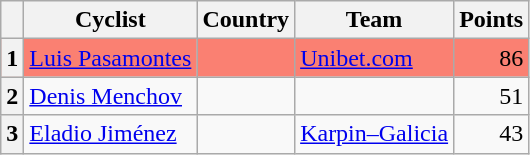<table class="wikitable">
<tr>
<th></th>
<th>Cyclist</th>
<th>Country</th>
<th>Team</th>
<th>Points</th>
</tr>
<tr bgcolor=salmon>
<th>1</th>
<td><a href='#'>Luis Pasamontes</a></td>
<td></td>
<td><a href='#'>Unibet.com</a></td>
<td align="right">86</td>
</tr>
<tr>
<th>2</th>
<td><a href='#'>Denis Menchov</a></td>
<td></td>
<td></td>
<td align="right">51</td>
</tr>
<tr>
<th>3</th>
<td><a href='#'>Eladio Jiménez</a></td>
<td></td>
<td><a href='#'>Karpin–Galicia</a></td>
<td align="right">43</td>
</tr>
</table>
